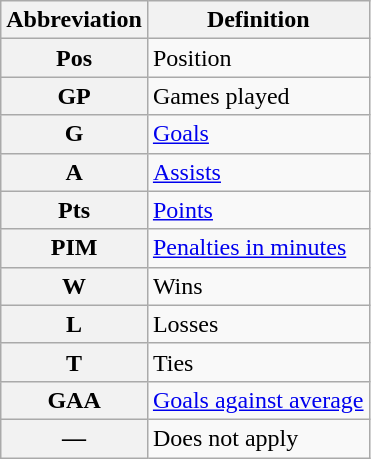<table class="wikitable">
<tr>
<th scope="col">Abbreviation</th>
<th scope="col">Definition</th>
</tr>
<tr>
<th scope="row">Pos</th>
<td>Position</td>
</tr>
<tr>
<th scope="row">GP</th>
<td>Games played</td>
</tr>
<tr>
<th scope="row">G</th>
<td><a href='#'>Goals</a></td>
</tr>
<tr>
<th scope="row">A</th>
<td><a href='#'>Assists</a></td>
</tr>
<tr>
<th scope="row">Pts</th>
<td><a href='#'>Points</a></td>
</tr>
<tr>
<th scope="row">PIM</th>
<td><a href='#'>Penalties in minutes</a></td>
</tr>
<tr>
<th scope="row">W</th>
<td>Wins</td>
</tr>
<tr>
<th scope="row">L</th>
<td>Losses</td>
</tr>
<tr>
<th scope="row">T</th>
<td>Ties</td>
</tr>
<tr>
<th scope="row">GAA</th>
<td><a href='#'>Goals against average</a></td>
</tr>
<tr>
<th scope="row">—</th>
<td>Does not apply</td>
</tr>
</table>
